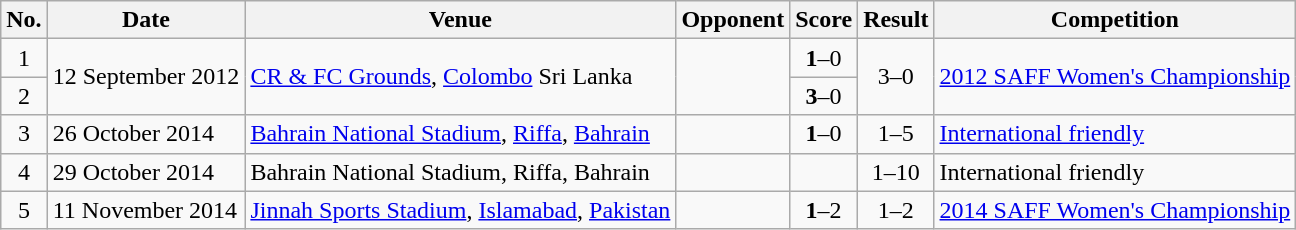<table class="wikitable plainrowheaders sortable">
<tr>
<th scope="col">No.</th>
<th scope="col">Date</th>
<th scope="col">Venue</th>
<th scope="col">Opponent</th>
<th scope="col">Score</th>
<th scope="col">Result</th>
<th scope="col">Competition</th>
</tr>
<tr>
<td align="center">1</td>
<td rowspan="2">12 September 2012</td>
<td rowspan="2"><a href='#'>CR & FC Grounds</a>, <a href='#'>Colombo</a> Sri Lanka</td>
<td rowspan="2"></td>
<td align="center"><strong>1</strong>–0</td>
<td rowspan="2" align="center">3–0</td>
<td rowspan="2"><a href='#'>2012 SAFF Women's Championship</a></td>
</tr>
<tr>
<td align="center">2</td>
<td align="center"><strong>3</strong>–0</td>
</tr>
<tr>
<td align="center">3</td>
<td>26 October 2014</td>
<td><a href='#'>Bahrain National Stadium</a>, <a href='#'>Riffa</a>, <a href='#'>Bahrain</a></td>
<td></td>
<td align="center"><strong>1</strong>–0</td>
<td align="center">1–5</td>
<td><a href='#'>International friendly</a></td>
</tr>
<tr>
<td align="center">4</td>
<td>29 October 2014</td>
<td>Bahrain National Stadium, Riffa, Bahrain</td>
<td></td>
<td align="center"></td>
<td align="center">1–10</td>
<td>International friendly</td>
</tr>
<tr>
<td align="center">5</td>
<td>11 November 2014</td>
<td><a href='#'>Jinnah Sports Stadium</a>, <a href='#'>Islamabad</a>, <a href='#'>Pakistan</a></td>
<td></td>
<td align="center"><strong>1</strong>–2</td>
<td align="center">1–2</td>
<td><a href='#'>2014 SAFF Women's Championship</a></td>
</tr>
</table>
